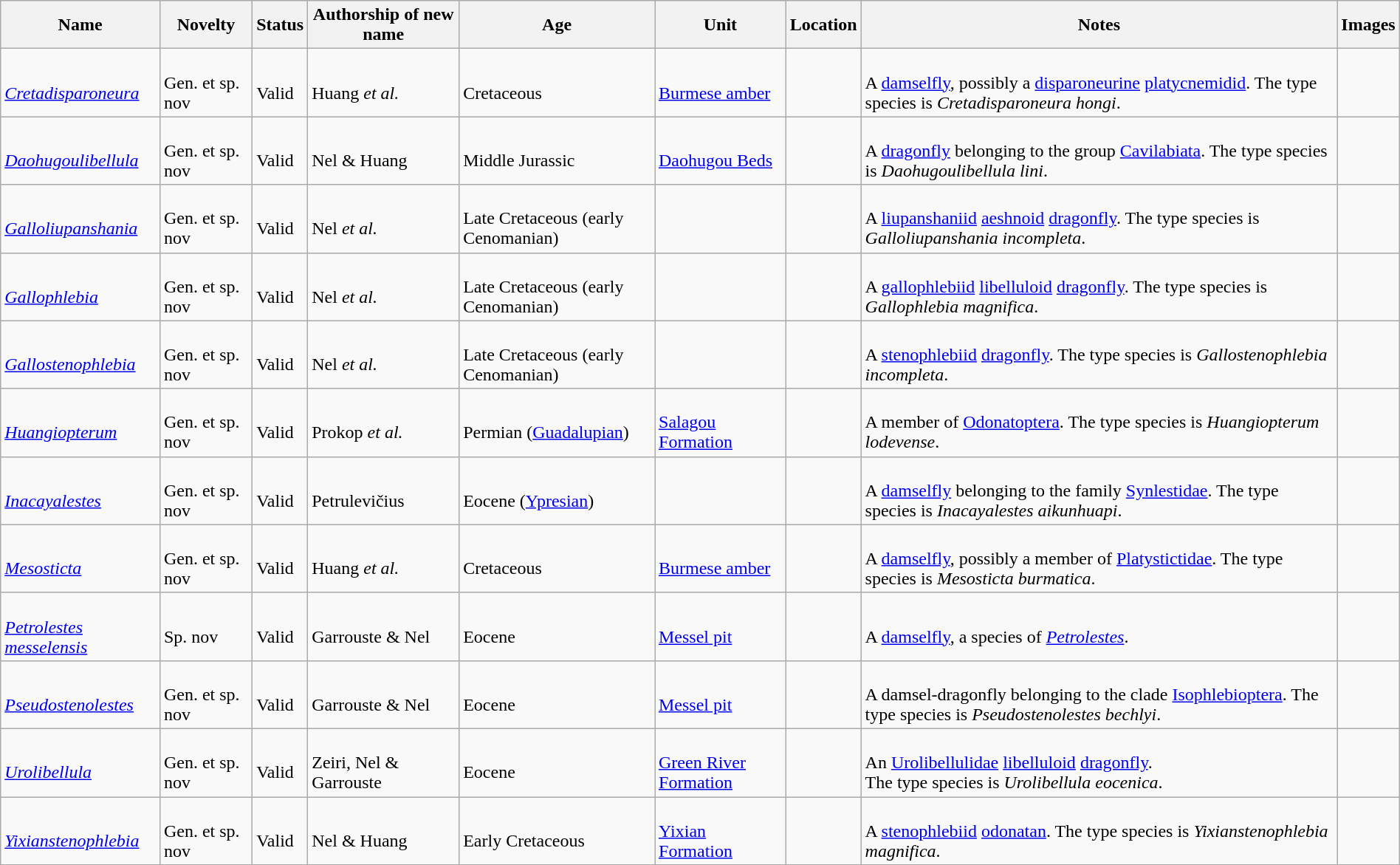<table class="wikitable sortable" align="center" width="100%">
<tr>
<th>Name</th>
<th>Novelty</th>
<th>Status</th>
<th>Authorship of new name</th>
<th>Age</th>
<th>Unit</th>
<th>Location</th>
<th>Notes</th>
<th>Images</th>
</tr>
<tr>
<td><br><em><a href='#'>Cretadisparoneura</a></em></td>
<td><br>Gen. et sp. nov</td>
<td><br>Valid</td>
<td><br>Huang <em>et al.</em></td>
<td><br>Cretaceous</td>
<td><br><a href='#'>Burmese amber</a></td>
<td><br></td>
<td><br>A <a href='#'>damselfly</a>, possibly a <a href='#'>disparoneurine</a> <a href='#'>platycnemidid</a>. The type species is <em>Cretadisparoneura hongi</em>.</td>
<td></td>
</tr>
<tr>
<td><br><em><a href='#'>Daohugoulibellula</a></em></td>
<td><br>Gen. et sp. nov</td>
<td><br>Valid</td>
<td><br>Nel & Huang</td>
<td><br>Middle Jurassic</td>
<td><br><a href='#'>Daohugou Beds</a></td>
<td><br></td>
<td><br>A <a href='#'>dragonfly</a> belonging to the group <a href='#'>Cavilabiata</a>. The type species is <em>Daohugoulibellula lini</em>.</td>
<td></td>
</tr>
<tr>
<td><br><em><a href='#'>Galloliupanshania</a></em></td>
<td><br>Gen. et sp. nov</td>
<td><br>Valid</td>
<td><br>Nel <em>et al.</em></td>
<td><br>Late Cretaceous (early Cenomanian)</td>
<td></td>
<td><br></td>
<td><br>A <a href='#'>liupanshaniid</a> <a href='#'>aeshnoid</a> <a href='#'>dragonfly</a>. The type species is <em>Galloliupanshania incompleta</em>.</td>
<td></td>
</tr>
<tr>
<td><br><em><a href='#'>Gallophlebia</a></em></td>
<td><br>Gen. et sp. nov</td>
<td><br>Valid</td>
<td><br>Nel <em>et al.</em></td>
<td><br>Late Cretaceous (early Cenomanian)</td>
<td></td>
<td><br></td>
<td><br>A <a href='#'>gallophlebiid</a> <a href='#'>libelluloid</a> <a href='#'>dragonfly</a>. The type species is <em>Gallophlebia magnifica</em>.</td>
<td></td>
</tr>
<tr>
<td><br><em><a href='#'>Gallostenophlebia</a></em></td>
<td><br>Gen. et sp. nov</td>
<td><br>Valid</td>
<td><br>Nel <em>et al.</em></td>
<td><br>Late Cretaceous (early Cenomanian)</td>
<td></td>
<td><br></td>
<td><br>A <a href='#'>stenophlebiid</a> <a href='#'>dragonfly</a>. The type species is <em>Gallostenophlebia incompleta</em>.</td>
<td></td>
</tr>
<tr>
<td><br><em><a href='#'>Huangiopterum</a></em></td>
<td><br>Gen. et sp. nov</td>
<td><br>Valid</td>
<td><br>Prokop <em>et al.</em></td>
<td><br>Permian (<a href='#'>Guadalupian</a>)</td>
<td><br><a href='#'>Salagou Formation</a></td>
<td><br></td>
<td><br>A member of <a href='#'>Odonatoptera</a>. The type species is <em>Huangiopterum lodevense</em>.</td>
<td></td>
</tr>
<tr>
<td><br><em><a href='#'>Inacayalestes</a></em></td>
<td><br>Gen. et sp. nov</td>
<td><br>Valid</td>
<td><br>Petrulevičius</td>
<td><br>Eocene (<a href='#'>Ypresian</a>)</td>
<td></td>
<td><br></td>
<td><br>A <a href='#'>damselfly</a> belonging to the family <a href='#'>Synlestidae</a>. The type species is <em>Inacayalestes aikunhuapi</em>.</td>
<td></td>
</tr>
<tr>
<td><br><em><a href='#'>Mesosticta</a></em></td>
<td><br>Gen. et sp. nov</td>
<td><br>Valid</td>
<td><br>Huang <em>et al.</em></td>
<td><br>Cretaceous</td>
<td><br><a href='#'>Burmese amber</a></td>
<td><br></td>
<td><br>A <a href='#'>damselfly</a>, possibly a member of <a href='#'>Platystictidae</a>. The type species is <em>Mesosticta burmatica</em>.</td>
<td></td>
</tr>
<tr>
<td><br><em><a href='#'>Petrolestes messelensis</a></em></td>
<td><br>Sp. nov</td>
<td><br>Valid</td>
<td><br>Garrouste & Nel</td>
<td><br>Eocene</td>
<td><br><a href='#'>Messel pit</a></td>
<td><br></td>
<td><br>A <a href='#'>damselfly</a>, a species of <em><a href='#'>Petrolestes</a></em>.</td>
<td></td>
</tr>
<tr>
<td><br><em><a href='#'>Pseudostenolestes</a></em></td>
<td><br>Gen. et sp. nov</td>
<td><br>Valid</td>
<td><br>Garrouste & Nel</td>
<td><br>Eocene</td>
<td><br><a href='#'>Messel pit</a></td>
<td><br></td>
<td><br>A damsel-dragonfly belonging to the clade <a href='#'>Isophlebioptera</a>. The type species is <em>Pseudostenolestes bechlyi</em>.</td>
<td></td>
</tr>
<tr>
<td><br><em><a href='#'>Urolibellula</a></em></td>
<td><br>Gen. et sp. nov</td>
<td><br>Valid</td>
<td><br>Zeiri, Nel & Garrouste</td>
<td><br>Eocene</td>
<td><br><a href='#'>Green River Formation</a></td>
<td><br><br></td>
<td><br>An <a href='#'>Urolibellulidae</a> <a href='#'>libelluloid</a> <a href='#'>dragonfly</a>.<br>The type species is <em>Urolibellula eocenica</em>.</td>
<td></td>
</tr>
<tr>
<td><br><em><a href='#'>Yixianstenophlebia</a></em></td>
<td><br>Gen. et sp. nov</td>
<td><br>Valid</td>
<td><br>Nel & Huang</td>
<td><br>Early Cretaceous</td>
<td><br><a href='#'>Yixian Formation</a></td>
<td><br></td>
<td><br>A <a href='#'>stenophlebiid</a> <a href='#'>odonatan</a>. The type species is <em>Yixianstenophlebia magnifica</em>.</td>
<td></td>
</tr>
<tr>
</tr>
</table>
